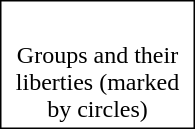<table style="margin:1em;border: solid thin;width: 130px;float: right;">
<tr>
<td style="padding: 2px;"><br></td>
</tr>
<tr>
<td style="text-align:center">Groups and their liberties (marked by circles)</td>
</tr>
</table>
